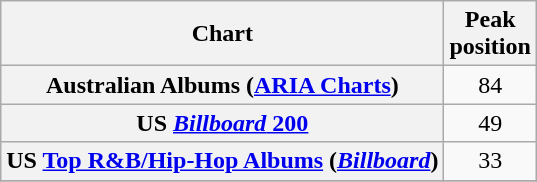<table class="wikitable plainrowheaders sortable" style="text-align:center;" border="1">
<tr>
<th scope="col">Chart</th>
<th scope="col">Peak<br>position</th>
</tr>
<tr>
<th scope="row">Australian Albums (<a href='#'>ARIA Charts</a>)</th>
<td>84</td>
</tr>
<tr>
<th scope="row">US <a href='#'><em>Billboard</em> 200</a></th>
<td>49</td>
</tr>
<tr>
<th scope="row">US <a href='#'>Top R&B/Hip-Hop Albums</a> (<em><a href='#'>Billboard</a></em>)</th>
<td>33</td>
</tr>
<tr>
</tr>
</table>
